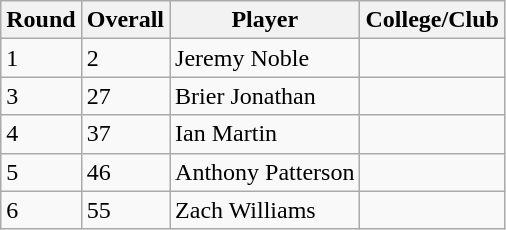<table class="wikitable">
<tr>
<th>Round</th>
<th>Overall</th>
<th>Player</th>
<th>College/Club</th>
</tr>
<tr>
<td>1</td>
<td>2</td>
<td>Jeremy Noble</td>
<td></td>
</tr>
<tr>
<td>3</td>
<td>27</td>
<td>Brier Jonathan</td>
<td></td>
</tr>
<tr>
<td>4</td>
<td>37</td>
<td>Ian Martin</td>
<td></td>
</tr>
<tr>
<td>5</td>
<td>46</td>
<td>Anthony Patterson</td>
<td></td>
</tr>
<tr>
<td>6</td>
<td>55</td>
<td>Zach Williams</td>
<td></td>
</tr>
</table>
